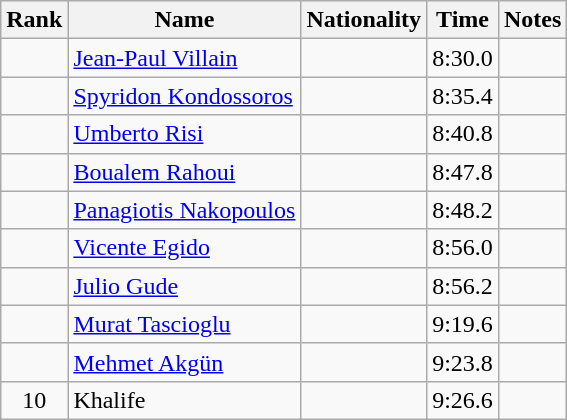<table class="wikitable sortable" style="text-align:center">
<tr>
<th>Rank</th>
<th>Name</th>
<th>Nationality</th>
<th>Time</th>
<th>Notes</th>
</tr>
<tr>
<td></td>
<td align=left><a href='#'>Jean-Paul Villain</a></td>
<td align=left></td>
<td>8:30.0</td>
<td></td>
</tr>
<tr>
<td></td>
<td align=left><a href='#'>Spyridon Kondossoros</a></td>
<td align=left></td>
<td>8:35.4</td>
<td></td>
</tr>
<tr>
<td></td>
<td align=left><a href='#'>Umberto Risi</a></td>
<td align=left></td>
<td>8:40.8</td>
<td></td>
</tr>
<tr>
<td></td>
<td align=left><a href='#'>Boualem Rahoui</a></td>
<td align=left></td>
<td>8:47.8</td>
<td></td>
</tr>
<tr>
<td></td>
<td align=left><a href='#'>Panagiotis Nakopoulos</a></td>
<td align=left></td>
<td>8:48.2</td>
<td></td>
</tr>
<tr>
<td></td>
<td align=left><a href='#'>Vicente Egido</a></td>
<td align=left></td>
<td>8:56.0</td>
<td></td>
</tr>
<tr>
<td></td>
<td align=left><a href='#'>Julio Gude</a></td>
<td align=left></td>
<td>8:56.2</td>
<td></td>
</tr>
<tr>
<td></td>
<td align=left><a href='#'>Murat Tascioglu</a></td>
<td align=left></td>
<td>9:19.6</td>
<td></td>
</tr>
<tr>
<td></td>
<td align=left><a href='#'>Mehmet Akgün</a></td>
<td align=left></td>
<td>9:23.8</td>
<td></td>
</tr>
<tr>
<td>10</td>
<td align=left>Khalife</td>
<td align=left></td>
<td>9:26.6</td>
<td></td>
</tr>
</table>
